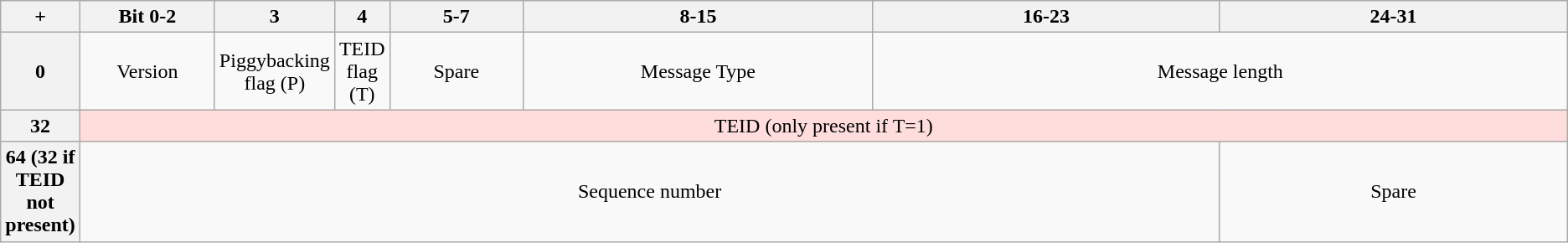<table class="wikitable" style="text-align:center">
<tr>
<th width="4%">+</th>
<th colspan="3" width="9%">Bit 0-2</th>
<th colspan="1" width="3%">3</th>
<th colspan="1" width="3%">4</th>
<th colspan="3" width="9%">5-7</th>
<th colspan="8" width="24%">8-15</th>
<th colspan="8" width="24%">16-23</th>
<th colspan="8" width="24%">24-31</th>
</tr>
<tr>
<th>0</th>
<td colspan="3">Version</td>
<td colspan="1">Piggybacking flag (P)</td>
<td colspan="1">TEID flag (T)</td>
<td colspan="3">Spare</td>
<td colspan="8">Message Type</td>
<td colspan="16">Message length</td>
</tr>
<tr>
<th>32</th>
<td colspan="32" bgcolor="#FFDDDD">TEID (only present if T=1)</td>
</tr>
<tr>
<th>64 (32 if TEID not present)</th>
<td colspan="24">Sequence number</td>
<td colspan="8">Spare</td>
</tr>
</table>
